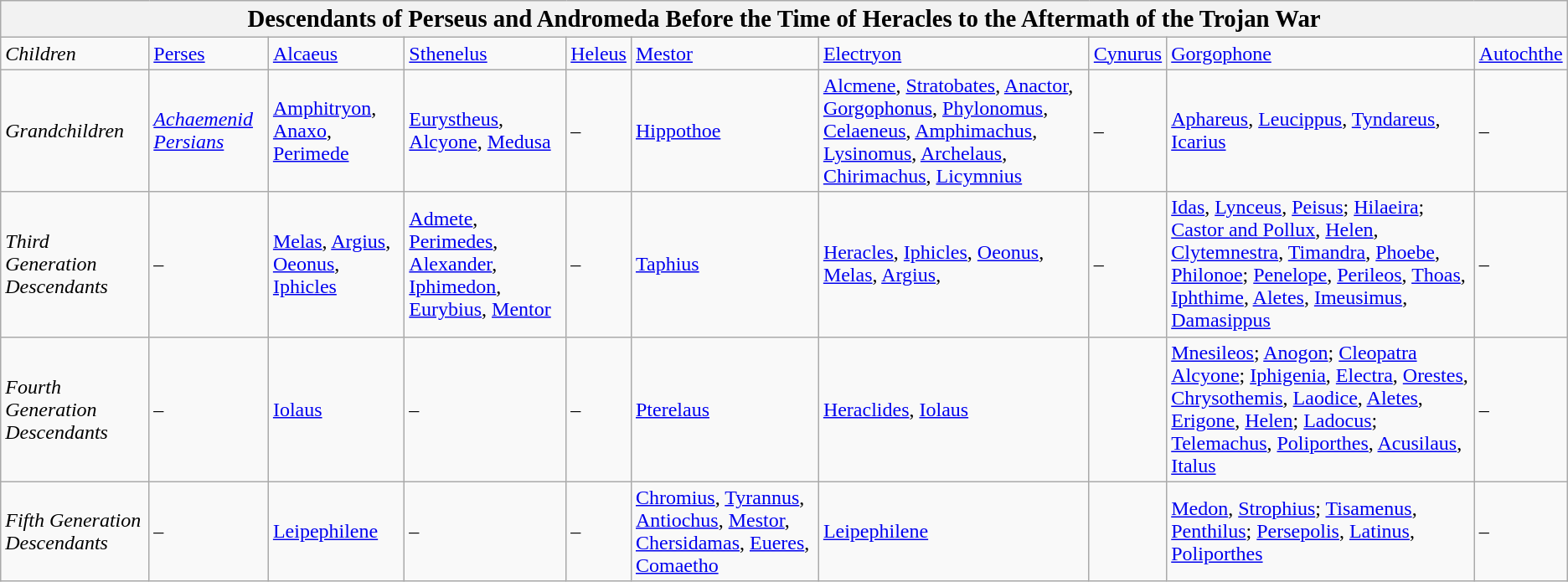<table class="wikitable">
<tr>
<th colspan="10"><big>Descendants of Perseus and Andromeda Before the Time of Heracles to the Aftermath of the Trojan War</big></th>
</tr>
<tr>
<td><em>Children</em></td>
<td><a href='#'>Perses</a></td>
<td><a href='#'>Alcaeus</a></td>
<td><a href='#'>Sthenelus</a></td>
<td><a href='#'>Heleus</a></td>
<td><a href='#'>Mestor</a></td>
<td><a href='#'>Electryon</a></td>
<td><a href='#'>Cynurus</a></td>
<td><a href='#'>Gorgophone</a></td>
<td><a href='#'>Autochthe</a></td>
</tr>
<tr>
<td><em>Grandchildren</em></td>
<td><em><a href='#'>Achaemenid</a> <a href='#'>Persians</a></em></td>
<td><a href='#'>Amphitryon</a>, <a href='#'>Anaxo</a>, <a href='#'>Perimede</a></td>
<td><a href='#'>Eurystheus</a>, <a href='#'>Alcyone</a>, <a href='#'>Medusa</a></td>
<td>–</td>
<td><a href='#'>Hippothoe</a></td>
<td><a href='#'>Alcmene</a>, <a href='#'>Stratobates</a>, <a href='#'>Anactor</a>, <a href='#'>Gorgophonus</a>, <a href='#'>Phylonomus</a>, <a href='#'>Celaeneus</a>, <a href='#'>Amphimachus</a>, <a href='#'>Lysinomus</a>, <a href='#'>Archelaus</a>, <a href='#'>Chirimachus</a>, <a href='#'>Licymnius</a></td>
<td>–</td>
<td><a href='#'>Aphareus</a>, <a href='#'>Leucippus</a>, <a href='#'>Tyndareus</a>, <a href='#'>Icarius</a></td>
<td>–</td>
</tr>
<tr>
<td><em>Third Generation Descendants</em></td>
<td>–</td>
<td><a href='#'>Melas</a>, <a href='#'>Argius</a>, <a href='#'>Oeonus</a>, <a href='#'>Iphicles</a></td>
<td><a href='#'>Admete</a>, <a href='#'>Perimedes</a>, <a href='#'>Alexander</a>, <a href='#'>Iphimedon</a>, <a href='#'>Eurybius</a>, <a href='#'>Mentor</a></td>
<td>–</td>
<td><a href='#'>Taphius</a></td>
<td><a href='#'>Heracles</a>, <a href='#'>Iphicles</a>, <a href='#'>Oeonus</a>, <a href='#'>Melas</a>, <a href='#'>Argius</a>,</td>
<td>–</td>
<td><a href='#'>Idas</a>, <a href='#'>Lynceus</a>, <a href='#'>Peisus</a>; <a href='#'>Hilaeira</a>; <a href='#'>Castor and Pollux</a>, <a href='#'>Helen</a>, <a href='#'>Clytemnestra</a>, <a href='#'>Timandra</a>, <a href='#'>Phoebe</a>, <a href='#'>Philonoe</a>; <a href='#'>Penelope</a>, <a href='#'>Perileos</a>, <a href='#'>Thoas</a>, <a href='#'>Iphthime</a>, <a href='#'>Aletes</a>, <a href='#'>Imeusimus</a>, <a href='#'>Damasippus</a></td>
<td>–</td>
</tr>
<tr>
<td><em>Fourth Generation Descendants</em></td>
<td>–</td>
<td><a href='#'>Iolaus</a></td>
<td>–</td>
<td>–</td>
<td><a href='#'>Pterelaus</a></td>
<td><a href='#'>Heraclides</a>, <a href='#'>Iolaus</a></td>
<td></td>
<td><a href='#'>Mnesileos</a>; <a href='#'>Anogon</a>; <a href='#'>Cleopatra Alcyone</a>; <a href='#'>Iphigenia</a>, <a href='#'>Electra</a>, <a href='#'>Orestes</a>, <a href='#'>Chrysothemis</a>, <a href='#'>Laodice</a>, <a href='#'>Aletes</a>, <a href='#'>Erigone</a>, <a href='#'>Helen</a>; <a href='#'>Ladocus</a>; <a href='#'>Telemachus</a>, <a href='#'>Poliporthes</a>, <a href='#'>Acusilaus</a>, <a href='#'>Italus</a></td>
<td>–</td>
</tr>
<tr>
<td><em>Fifth Generation Descendants</em></td>
<td>–</td>
<td><a href='#'>Leipephilene</a></td>
<td>–</td>
<td>–</td>
<td><a href='#'>Chromius</a>, <a href='#'>Tyrannus</a>, <a href='#'>Antiochus</a>, <a href='#'>Mestor</a>, <a href='#'>Chersidamas</a>, <a href='#'>Eueres</a>, <a href='#'>Comaetho</a></td>
<td><a href='#'>Leipephilene</a></td>
<td></td>
<td><a href='#'>Medon</a>, <a href='#'>Strophius</a>; <a href='#'>Tisamenus</a>, <a href='#'>Penthilus</a>; <a href='#'>Persepolis</a>, <a href='#'>Latinus</a>, <a href='#'>Poliporthes</a></td>
<td>–</td>
</tr>
</table>
